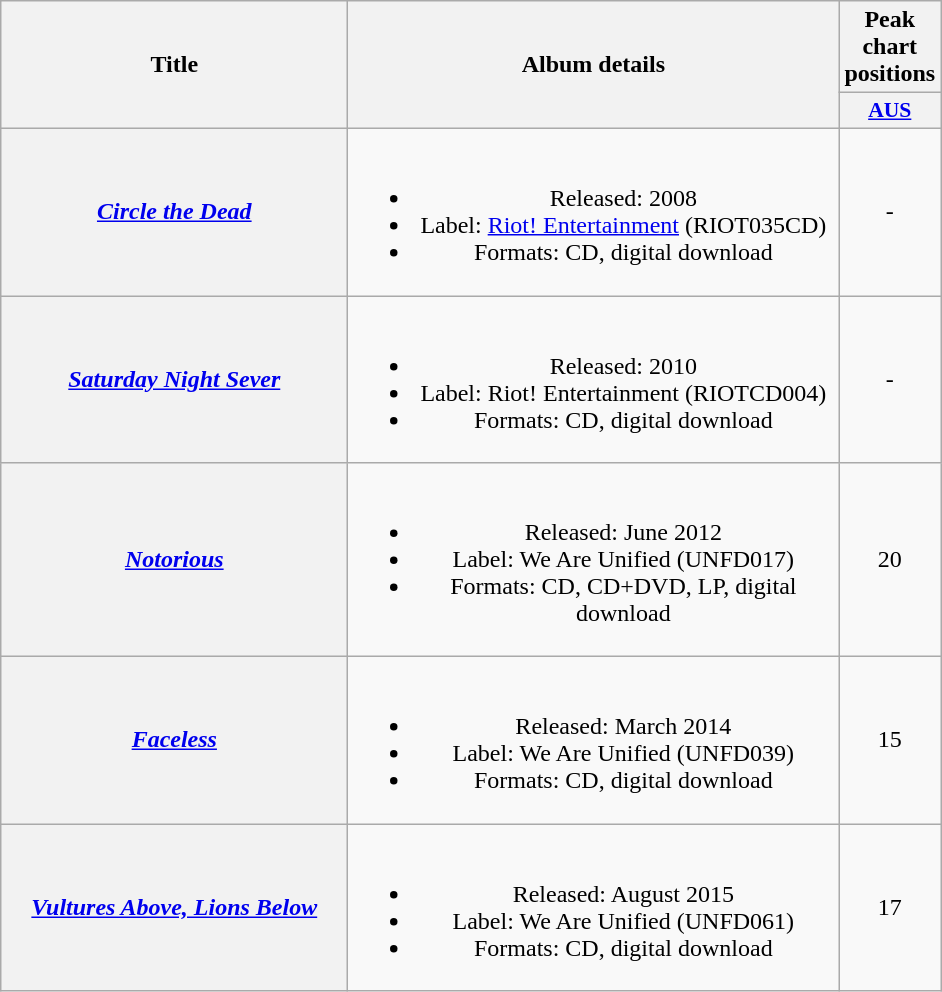<table class="wikitable plainrowheaders" style="text-align:center;">
<tr>
<th scope="col" rowspan="2" style="width:14em;">Title</th>
<th scope="col" rowspan="2" style="width:20em;">Album details</th>
<th scope="col" colspan="1">Peak chart positions</th>
</tr>
<tr>
<th scope="col" style="width:3em;font-size:90%;"><a href='#'>AUS</a><br></th>
</tr>
<tr>
<th scope="row"><em><a href='#'>Circle the Dead</a></em></th>
<td><br><ul><li>Released: 2008</li><li>Label: <a href='#'>Riot! Entertainment</a> (RIOT035CD)</li><li>Formats: CD, digital download</li></ul></td>
<td>-</td>
</tr>
<tr>
<th scope="row"><em><a href='#'>Saturday Night Sever</a></em></th>
<td><br><ul><li>Released: 2010</li><li>Label: Riot! Entertainment (RIOTCD004)</li><li>Formats: CD, digital download</li></ul></td>
<td>-</td>
</tr>
<tr>
<th scope="row"><em><a href='#'>Notorious</a></em></th>
<td><br><ul><li>Released: June 2012</li><li>Label: We Are Unified (UNFD017)</li><li>Formats: CD, CD+DVD, LP, digital download</li></ul></td>
<td>20</td>
</tr>
<tr>
<th scope="row"><em><a href='#'>Faceless</a></em></th>
<td><br><ul><li>Released: March 2014</li><li>Label: We Are Unified (UNFD039)</li><li>Formats: CD, digital download</li></ul></td>
<td>15</td>
</tr>
<tr>
<th scope="row"><em><a href='#'>Vultures Above, Lions Below</a></em></th>
<td><br><ul><li>Released: August 2015</li><li>Label: We Are Unified (UNFD061)</li><li>Formats: CD, digital download</li></ul></td>
<td>17</td>
</tr>
</table>
